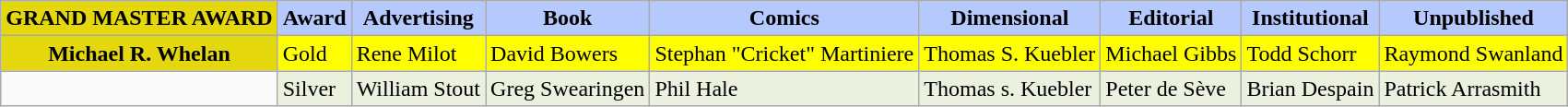<table class="wikitable">
<tr>
<th style="background:#e5d70e">GRAND MASTER AWARD</th>
<th style="background:#b6c9ff">Award</th>
<th style="background:#b6c9ff">Advertising</th>
<th style="background:#b6c9ff">Book</th>
<th style="background:#b6c9ff">Comics</th>
<th style="background:#b6c9ff">Dimensional</th>
<th style="background:#b6c9ff">Editorial</th>
<th style="background:#b6c9ff">Institutional</th>
<th style="background:#b6c9ff">Unpublished</th>
</tr>
<tr>
<td style="background:#e5d70e" align="center"><strong>Michael R. Whelan</strong></td>
<td style="background:#ffff00">Gold</td>
<td style="background:#ffff00">Rene Milot</td>
<td style="background:#ffff00">David Bowers</td>
<td style="background:#ffff00">Stephan "Cricket" Martiniere</td>
<td style="background:#ffff00">Thomas S. Kuebler</td>
<td style="background:#ffff00">Michael Gibbs</td>
<td style="background:#ffff00">Todd Schorr</td>
<td style="background:#ffff00">Raymond Swanland</td>
</tr>
<tr>
<td></td>
<td style="background:#ecf0df">Silver</td>
<td style="background:#ecf0df">William Stout</td>
<td style="background:#ecf0df">Greg Swearingen</td>
<td style="background:#ecf0df">Phil Hale</td>
<td style="background:#ecf0df">Thomas s. Kuebler</td>
<td style="background:#ecf0df">Peter de Sève</td>
<td style="background:#ecf0df">Brian Despain</td>
<td style="background:#ecf0df">Patrick Arrasmith</td>
</tr>
</table>
